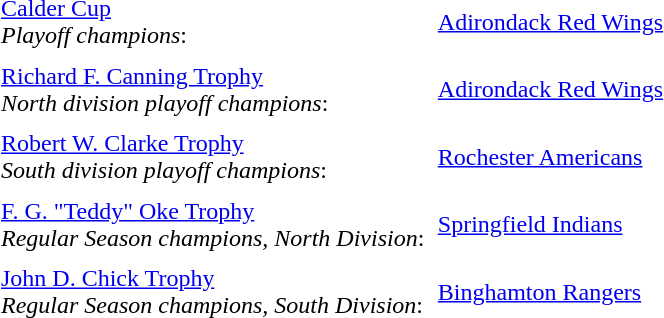<table cellpadding="3" cellspacing="3">
<tr>
<td><a href='#'>Calder Cup</a><br><em>Playoff champions</em>:</td>
<td><a href='#'>Adirondack Red Wings</a></td>
</tr>
<tr>
<td><a href='#'>Richard F. Canning Trophy</a><br><em>North division playoff champions</em>:</td>
<td><a href='#'>Adirondack Red Wings</a></td>
</tr>
<tr>
<td><a href='#'>Robert W. Clarke Trophy</a><br><em>South division playoff champions</em>:</td>
<td><a href='#'>Rochester Americans</a></td>
</tr>
<tr>
<td><a href='#'>F. G. "Teddy" Oke Trophy</a><br><em>Regular Season champions, North Division</em>:</td>
<td><a href='#'>Springfield Indians</a></td>
</tr>
<tr>
<td><a href='#'>John D. Chick Trophy</a><br><em>Regular Season champions, South Division</em>:</td>
<td><a href='#'>Binghamton Rangers</a></td>
</tr>
</table>
